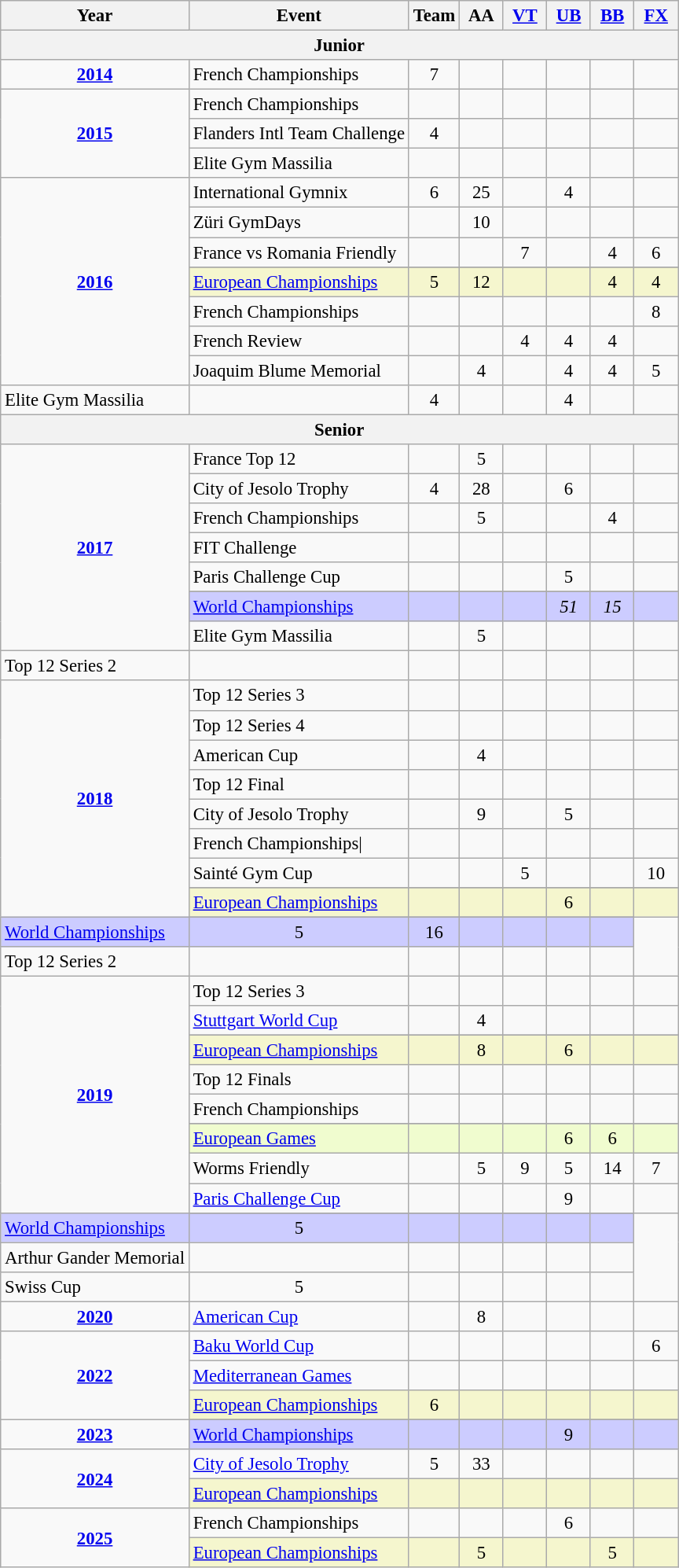<table class="wikitable" style="text-align:center; font-size:95%;">
<tr>
<th align=center>Year</th>
<th align=center>Event</th>
<th style="width:30px;">Team</th>
<th style="width:30px;">AA</th>
<th style="width:30px;"><a href='#'>VT</a></th>
<th style="width:30px;"><a href='#'>UB</a></th>
<th style="width:30px;"><a href='#'>BB</a></th>
<th style="width:30px;"><a href='#'>FX</a></th>
</tr>
<tr>
<th colspan="8"><strong>Junior</strong></th>
</tr>
<tr>
<td rowspan="1"><strong><a href='#'>2014</a></strong></td>
<td align=left>French Championships</td>
<td>7</td>
<td></td>
<td></td>
<td></td>
<td></td>
<td></td>
</tr>
<tr>
<td rowspan="3"><strong><a href='#'>2015</a></strong></td>
<td align=left>French Championships</td>
<td></td>
<td></td>
<td></td>
<td></td>
<td></td>
<td></td>
</tr>
<tr>
<td align=left>Flanders Intl Team Challenge</td>
<td>4</td>
<td></td>
<td></td>
<td></td>
<td></td>
<td></td>
</tr>
<tr>
<td align=left>Elite Gym Massilia</td>
<td></td>
<td></td>
<td></td>
<td></td>
<td></td>
<td></td>
</tr>
<tr>
<td rowspan="8"><strong><a href='#'>2016</a></strong></td>
<td align=left>International Gymnix</td>
<td>6</td>
<td>25</td>
<td></td>
<td>4</td>
<td></td>
<td></td>
</tr>
<tr>
<td align=left>Züri GymDays</td>
<td></td>
<td>10</td>
<td></td>
<td></td>
<td></td>
<td></td>
</tr>
<tr>
<td align=left>France vs Romania Friendly</td>
<td></td>
<td></td>
<td>7</td>
<td></td>
<td>4</td>
<td>6</td>
</tr>
<tr>
</tr>
<tr bgcolor="#f5f6ce">
<td align=left><a href='#'>European Championships</a></td>
<td>5</td>
<td>12</td>
<td></td>
<td></td>
<td>4</td>
<td>4</td>
</tr>
<tr>
<td align=left>French Championships</td>
<td></td>
<td></td>
<td></td>
<td></td>
<td></td>
<td>8</td>
</tr>
<tr>
<td align=left>French Review</td>
<td></td>
<td></td>
<td>4</td>
<td>4</td>
<td>4</td>
<td></td>
</tr>
<tr>
<td align=left>Joaquim Blume Memorial</td>
<td></td>
<td>4</td>
<td></td>
<td>4</td>
<td>4</td>
<td>5</td>
</tr>
<tr>
<td align=left>Elite Gym Massilia</td>
<td></td>
<td>4</td>
<td></td>
<td></td>
<td>4</td>
<td></td>
</tr>
<tr>
<th colspan="8"><strong>Senior</strong></th>
</tr>
<tr>
<td rowspan="8"><strong><a href='#'>2017</a></strong></td>
<td align=left>France Top 12</td>
<td></td>
<td>5</td>
<td></td>
<td></td>
<td></td>
<td></td>
</tr>
<tr>
<td align=left>City of Jesolo Trophy</td>
<td>4</td>
<td>28</td>
<td></td>
<td>6</td>
<td></td>
<td></td>
</tr>
<tr>
<td align=left>French Championships</td>
<td></td>
<td>5</td>
<td></td>
<td></td>
<td>4</td>
<td></td>
</tr>
<tr>
<td align=left>FIT Challenge</td>
<td></td>
<td></td>
<td></td>
<td></td>
<td></td>
<td></td>
</tr>
<tr>
<td align=left>Paris Challenge Cup</td>
<td></td>
<td></td>
<td></td>
<td>5</td>
<td></td>
<td></td>
</tr>
<tr>
</tr>
<tr bgcolor="#ccccff">
<td align=left><a href='#'>World Championships</a></td>
<td></td>
<td></td>
<td></td>
<td><em>51</em></td>
<td><em>15</em></td>
<td></td>
</tr>
<tr>
<td align=left>Elite Gym Massilia</td>
<td></td>
<td>5</td>
<td></td>
<td></td>
<td></td>
<td></td>
</tr>
<tr>
<td align=left>Top 12 Series 2</td>
<td></td>
<td></td>
<td></td>
<td></td>
<td></td>
<td></td>
</tr>
<tr>
<td rowspan="10"><strong><a href='#'>2018</a></strong></td>
<td align=left>Top 12 Series 3</td>
<td></td>
<td></td>
<td></td>
<td></td>
<td></td>
<td></td>
</tr>
<tr>
<td align=left>Top 12 Series 4</td>
<td></td>
<td></td>
<td></td>
<td></td>
<td></td>
<td></td>
</tr>
<tr>
<td align=left>American Cup</td>
<td></td>
<td>4</td>
<td></td>
<td></td>
<td></td>
<td></td>
</tr>
<tr>
<td align=left>Top 12 Final</td>
<td></td>
<td></td>
<td></td>
<td></td>
<td></td>
<td></td>
</tr>
<tr>
<td align=left>City of Jesolo Trophy</td>
<td></td>
<td>9</td>
<td></td>
<td>5</td>
<td></td>
<td></td>
</tr>
<tr>
<td align=left>French Championships|</td>
<td></td>
<td></td>
<td></td>
<td></td>
<td></td>
<td></td>
</tr>
<tr>
<td align=left>Sainté Gym Cup</td>
<td></td>
<td></td>
<td>5</td>
<td></td>
<td></td>
<td>10</td>
</tr>
<tr>
</tr>
<tr bgcolor="#f5f6ce">
<td align=left><a href='#'>European Championships</a></td>
<td></td>
<td></td>
<td></td>
<td>6</td>
<td></td>
<td></td>
</tr>
<tr>
</tr>
<tr bgcolor="#ccccff">
<td align=left><a href='#'>World Championships</a></td>
<td>5</td>
<td>16</td>
<td></td>
<td></td>
<td></td>
<td></td>
</tr>
<tr>
<td align=left>Top 12 Series 2</td>
<td></td>
<td></td>
<td></td>
<td></td>
<td></td>
<td></td>
</tr>
<tr>
<td rowspan="11"><strong><a href='#'>2019</a></strong></td>
<td align=left>Top 12 Series 3</td>
<td></td>
<td></td>
<td></td>
<td></td>
<td></td>
<td></td>
</tr>
<tr>
<td align=left><a href='#'>Stuttgart World Cup</a></td>
<td></td>
<td>4</td>
<td></td>
<td></td>
<td></td>
<td></td>
</tr>
<tr>
</tr>
<tr bgcolor="#f5f6ce">
<td align=left><a href='#'>European Championships</a></td>
<td></td>
<td>8</td>
<td></td>
<td>6</td>
<td></td>
<td></td>
</tr>
<tr>
<td align=left>Top 12 Finals</td>
<td></td>
<td></td>
<td></td>
<td></td>
<td></td>
<td></td>
</tr>
<tr>
<td align=left>French Championships</td>
<td></td>
<td></td>
<td></td>
<td></td>
<td></td>
<td></td>
</tr>
<tr>
</tr>
<tr bgcolor=#f0fccf>
<td align=left><a href='#'>European Games</a></td>
<td></td>
<td></td>
<td></td>
<td>6</td>
<td>6</td>
<td></td>
</tr>
<tr>
<td align=left>Worms Friendly</td>
<td></td>
<td>5</td>
<td>9</td>
<td>5</td>
<td>14</td>
<td>7</td>
</tr>
<tr>
<td align=left><a href='#'>Paris Challenge Cup</a></td>
<td></td>
<td></td>
<td></td>
<td>9</td>
<td></td>
<td></td>
</tr>
<tr>
</tr>
<tr bgcolor="#ccccff">
<td align=left><a href='#'>World Championships</a></td>
<td>5</td>
<td></td>
<td></td>
<td></td>
<td></td>
<td></td>
</tr>
<tr>
<td align=left>Arthur Gander Memorial</td>
<td></td>
<td></td>
<td></td>
<td></td>
<td></td>
<td></td>
</tr>
<tr>
<td align=left>Swiss Cup</td>
<td>5</td>
<td></td>
<td></td>
<td></td>
<td></td>
<td></td>
</tr>
<tr>
<td rowspan="1"><strong><a href='#'>2020</a></strong></td>
<td align=left><a href='#'>American Cup</a></td>
<td></td>
<td>8</td>
<td></td>
<td></td>
<td></td>
<td></td>
</tr>
<tr>
<td rowspan="3"><strong><a href='#'>2022</a></strong></td>
<td align=left><a href='#'>Baku World Cup</a></td>
<td></td>
<td></td>
<td></td>
<td></td>
<td></td>
<td>6</td>
</tr>
<tr>
<td align=left><a href='#'>Mediterranean Games</a></td>
<td></td>
<td></td>
<td></td>
<td></td>
<td></td>
<td></td>
</tr>
<tr bgcolor=#F5F6CE>
<td align=left><a href='#'>European Championships</a></td>
<td>6</td>
<td></td>
<td></td>
<td></td>
<td></td>
<td></td>
</tr>
<tr>
<td rowspan="2"><strong><a href='#'>2023</a></strong></td>
</tr>
<tr bgcolor=#CCCCFF>
<td align=left><a href='#'>World Championships</a></td>
<td></td>
<td></td>
<td></td>
<td>9</td>
<td></td>
<td></td>
</tr>
<tr>
<td rowspan="2"><strong><a href='#'>2024</a></strong></td>
<td align=left><a href='#'>City of Jesolo Trophy</a></td>
<td>5</td>
<td>33</td>
<td></td>
<td></td>
<td></td>
<td></td>
</tr>
<tr bgcolor=#F5F6CE>
<td align=left><a href='#'>European Championships</a></td>
<td></td>
<td></td>
<td></td>
<td></td>
<td></td>
<td></td>
</tr>
<tr>
<td rowspan="2"><strong><a href='#'>2025</a></strong></td>
<td align=left>French Championships</td>
<td></td>
<td></td>
<td></td>
<td>6</td>
<td></td>
<td></td>
</tr>
<tr bgcolor=#F5F6CE>
<td align=left><a href='#'>European Championships</a></td>
<td></td>
<td>5</td>
<td></td>
<td></td>
<td>5</td>
<td></td>
</tr>
</table>
